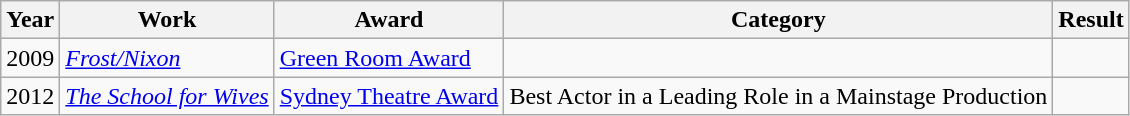<table class=wikitable>
<tr>
<th>Year</th>
<th>Work</th>
<th>Award</th>
<th>Category</th>
<th>Result</th>
</tr>
<tr>
<td>2009</td>
<td><em><a href='#'>Frost/Nixon</a></em></td>
<td><a href='#'>Green Room Award</a></td>
<td></td>
<td></td>
</tr>
<tr>
<td>2012</td>
<td><em><a href='#'>The School for Wives</a></em></td>
<td><a href='#'>Sydney Theatre Award</a></td>
<td>Best Actor in a Leading Role in a Mainstage Production</td>
<td></td>
</tr>
</table>
